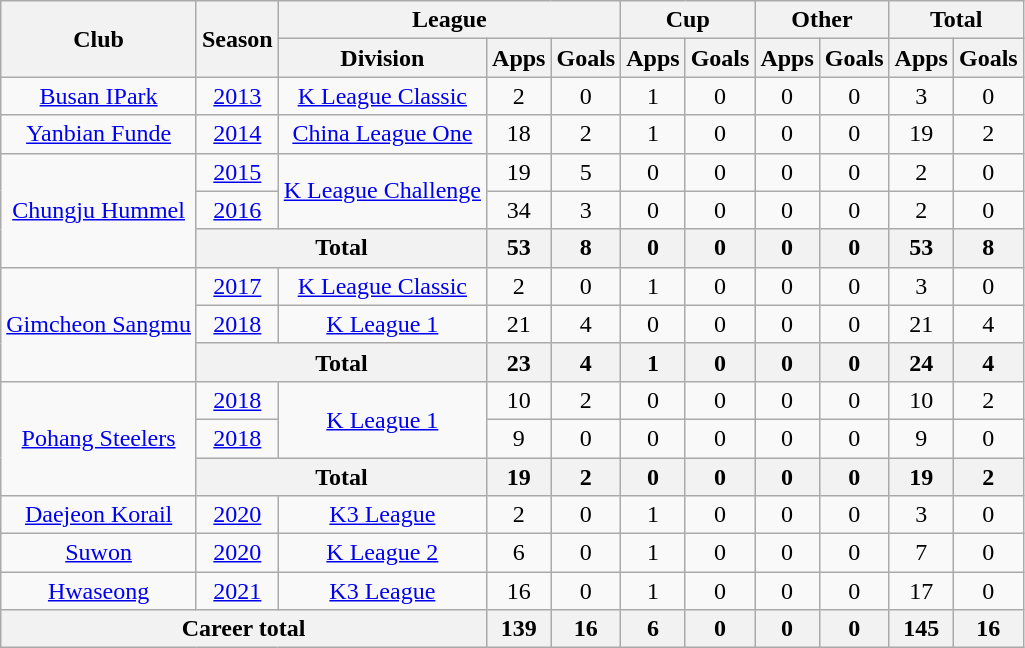<table class="wikitable" style="text-align:center">
<tr>
<th rowspan="2">Club</th>
<th rowspan="2">Season</th>
<th colspan="3">League</th>
<th colspan="2">Cup</th>
<th colspan="2">Other</th>
<th colspan="2">Total</th>
</tr>
<tr>
<th>Division</th>
<th>Apps</th>
<th>Goals</th>
<th>Apps</th>
<th>Goals</th>
<th>Apps</th>
<th>Goals</th>
<th>Apps</th>
<th>Goals</th>
</tr>
<tr>
<td><a href='#'>Busan IPark</a></td>
<td><a href='#'>2013</a></td>
<td><a href='#'>K League Classic</a></td>
<td>2</td>
<td>0</td>
<td>1</td>
<td>0</td>
<td>0</td>
<td>0</td>
<td>3</td>
<td>0</td>
</tr>
<tr>
<td><a href='#'>Yanbian Funde</a></td>
<td><a href='#'>2014</a></td>
<td><a href='#'>China League One</a></td>
<td>18</td>
<td>2</td>
<td>1</td>
<td>0</td>
<td>0</td>
<td>0</td>
<td>19</td>
<td>2</td>
</tr>
<tr>
<td rowspan="3"><a href='#'>Chungju Hummel</a></td>
<td><a href='#'>2015</a></td>
<td rowspan="2"><a href='#'>K League Challenge</a></td>
<td>19</td>
<td>5</td>
<td>0</td>
<td>0</td>
<td>0</td>
<td>0</td>
<td>2</td>
<td>0</td>
</tr>
<tr>
<td><a href='#'>2016</a></td>
<td>34</td>
<td>3</td>
<td>0</td>
<td>0</td>
<td>0</td>
<td>0</td>
<td>2</td>
<td>0</td>
</tr>
<tr>
<th colspan=2>Total</th>
<th>53</th>
<th>8</th>
<th>0</th>
<th>0</th>
<th>0</th>
<th>0</th>
<th>53</th>
<th>8</th>
</tr>
<tr>
<td rowspan="3"><a href='#'>Gimcheon Sangmu</a></td>
<td><a href='#'>2017</a></td>
<td><a href='#'>K League Classic</a></td>
<td>2</td>
<td>0</td>
<td>1</td>
<td>0</td>
<td>0</td>
<td>0</td>
<td>3</td>
<td>0</td>
</tr>
<tr>
<td><a href='#'>2018</a></td>
<td><a href='#'>K League 1</a></td>
<td>21</td>
<td>4</td>
<td>0</td>
<td>0</td>
<td>0</td>
<td>0</td>
<td>21</td>
<td>4</td>
</tr>
<tr>
<th colspan=2>Total</th>
<th>23</th>
<th>4</th>
<th>1</th>
<th>0</th>
<th>0</th>
<th>0</th>
<th>24</th>
<th>4</th>
</tr>
<tr>
<td rowspan="3"><a href='#'>Pohang Steelers</a></td>
<td><a href='#'>2018</a></td>
<td rowspan="2"><a href='#'>K League 1</a></td>
<td>10</td>
<td>2</td>
<td>0</td>
<td>0</td>
<td>0</td>
<td>0</td>
<td>10</td>
<td>2</td>
</tr>
<tr>
<td><a href='#'>2018</a></td>
<td>9</td>
<td>0</td>
<td>0</td>
<td>0</td>
<td>0</td>
<td>0</td>
<td>9</td>
<td>0</td>
</tr>
<tr>
<th colspan=2>Total</th>
<th>19</th>
<th>2</th>
<th>0</th>
<th>0</th>
<th>0</th>
<th>0</th>
<th>19</th>
<th>2</th>
</tr>
<tr>
<td><a href='#'>Daejeon Korail</a></td>
<td><a href='#'>2020</a></td>
<td><a href='#'>K3 League</a></td>
<td>2</td>
<td>0</td>
<td>1</td>
<td>0</td>
<td>0</td>
<td>0</td>
<td>3</td>
<td>0</td>
</tr>
<tr>
<td><a href='#'>Suwon</a></td>
<td><a href='#'>2020</a></td>
<td><a href='#'>K League 2</a></td>
<td>6</td>
<td>0</td>
<td>1</td>
<td>0</td>
<td>0</td>
<td>0</td>
<td>7</td>
<td>0</td>
</tr>
<tr>
<td><a href='#'>Hwaseong</a></td>
<td><a href='#'>2021</a></td>
<td><a href='#'>K3 League</a></td>
<td>16</td>
<td>0</td>
<td>1</td>
<td>0</td>
<td>0</td>
<td>0</td>
<td>17</td>
<td>0</td>
</tr>
<tr>
<th colspan=3>Career total</th>
<th>139</th>
<th>16</th>
<th>6</th>
<th>0</th>
<th>0</th>
<th>0</th>
<th>145</th>
<th>16</th>
</tr>
</table>
